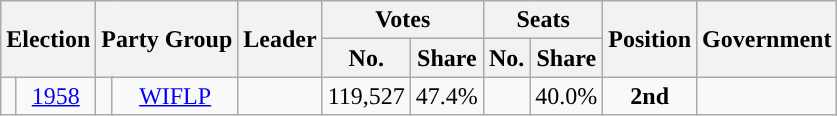<table class="wikitable" style="text-align:center">
<tr>
<th colspan="2" rowspan="2">Election</th>
<th colspan=3 rowspan=2>Party Group</th>
<th rowspan=2>Leader</th>
<th colspan=2>Votes</th>
<th colspan="2">Seats</th>
<th rowspan=2>Position</th>
<th rowspan="2">Government</th>
</tr>
<tr>
<th>No.</th>
<th>Share</th>
<th>No.</th>
<th>Share</th>
</tr>
<tr>
<td></td>
<td><a href='#'>1958</a></td>
<td colspan="2" style="background:"></td>
<td><a href='#'>WIFLP</a></td>
<td></td>
<td style="text-align:right;">119,527</td>
<td style="text-align:right;">47.4%</td>
<td></td>
<td style="text-align:right;">40.0%</td>
<td><strong>2nd</strong></td>
<td></td>
</tr>
</table>
